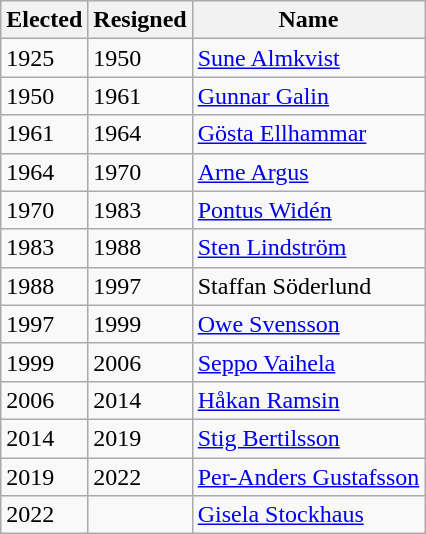<table class="wikitable">
<tr>
<th>Elected</th>
<th>Resigned</th>
<th>Name</th>
</tr>
<tr>
<td>1925</td>
<td>1950</td>
<td><a href='#'>Sune Almkvist</a></td>
</tr>
<tr>
<td>1950</td>
<td>1961</td>
<td><a href='#'>Gunnar Galin</a></td>
</tr>
<tr>
<td>1961</td>
<td>1964</td>
<td><a href='#'>Gösta Ellhammar</a></td>
</tr>
<tr>
<td>1964</td>
<td>1970</td>
<td><a href='#'>Arne Argus</a></td>
</tr>
<tr>
<td>1970</td>
<td>1983</td>
<td><a href='#'>Pontus Widén</a></td>
</tr>
<tr>
<td>1983</td>
<td>1988</td>
<td><a href='#'>Sten Lindström</a></td>
</tr>
<tr>
<td>1988</td>
<td>1997</td>
<td>Staffan Söderlund</td>
</tr>
<tr>
<td>1997</td>
<td>1999</td>
<td><a href='#'>Owe Svensson</a></td>
</tr>
<tr>
<td>1999</td>
<td>2006</td>
<td><a href='#'>Seppo Vaihela</a></td>
</tr>
<tr>
<td>2006</td>
<td>2014</td>
<td><a href='#'>Håkan Ramsin</a></td>
</tr>
<tr>
<td>2014</td>
<td>2019</td>
<td><a href='#'>Stig Bertilsson</a></td>
</tr>
<tr>
<td>2019</td>
<td>2022</td>
<td><a href='#'>Per-Anders Gustafsson</a></td>
</tr>
<tr>
<td>2022</td>
<td></td>
<td><a href='#'>Gisela Stockhaus</a></td>
</tr>
</table>
